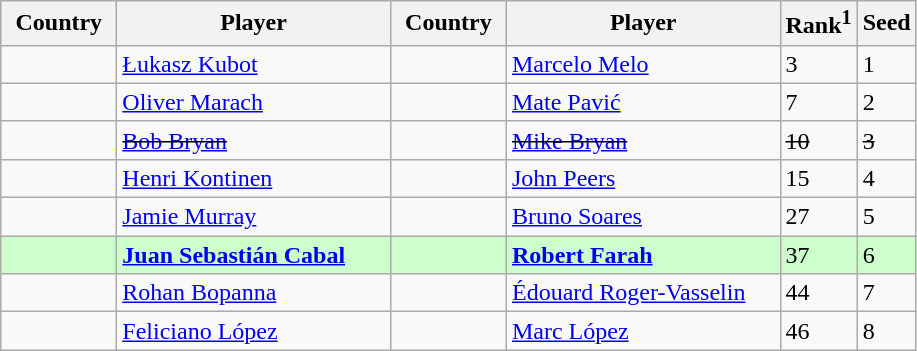<table class="sortable wikitable">
<tr>
<th width="70">Country</th>
<th width="175">Player</th>
<th width="70">Country</th>
<th width="175">Player</th>
<th>Rank<sup>1</sup></th>
<th>Seed</th>
</tr>
<tr>
<td></td>
<td><a href='#'>Łukasz Kubot</a></td>
<td></td>
<td><a href='#'>Marcelo Melo</a></td>
<td>3</td>
<td>1</td>
</tr>
<tr>
<td></td>
<td><a href='#'>Oliver Marach</a></td>
<td></td>
<td><a href='#'>Mate Pavić</a></td>
<td>7</td>
<td>2</td>
</tr>
<tr>
<td><s></s></td>
<td><s><a href='#'>Bob Bryan</a></s></td>
<td><s></s></td>
<td><s><a href='#'>Mike Bryan</a></s></td>
<td><s>10</s></td>
<td><s>3</s></td>
</tr>
<tr>
<td></td>
<td><a href='#'>Henri Kontinen</a></td>
<td></td>
<td><a href='#'>John Peers</a></td>
<td>15</td>
<td>4</td>
</tr>
<tr>
<td></td>
<td><a href='#'>Jamie Murray</a></td>
<td></td>
<td><a href='#'>Bruno Soares</a></td>
<td>27</td>
<td>5</td>
</tr>
<tr style="background:#cfc;">
<td></td>
<td><strong><a href='#'>Juan Sebastián Cabal</a></strong></td>
<td></td>
<td><strong><a href='#'>Robert Farah</a></strong></td>
<td>37</td>
<td>6</td>
</tr>
<tr>
<td></td>
<td><a href='#'>Rohan Bopanna</a></td>
<td></td>
<td><a href='#'>Édouard Roger-Vasselin</a></td>
<td>44</td>
<td>7</td>
</tr>
<tr>
<td></td>
<td><a href='#'>Feliciano López</a></td>
<td></td>
<td><a href='#'>Marc López</a></td>
<td>46</td>
<td>8</td>
</tr>
</table>
